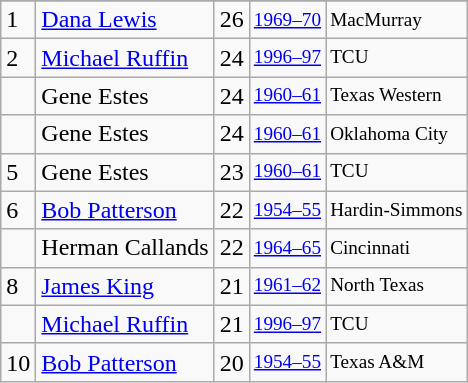<table class="wikitable">
<tr>
</tr>
<tr>
<td>1</td>
<td><a href='#'>Dana Lewis</a></td>
<td>26</td>
<td style="font-size:80%;"><a href='#'>1969–70</a></td>
<td style="font-size:80%;">MacMurray</td>
</tr>
<tr>
<td>2</td>
<td><a href='#'>Michael Ruffin</a></td>
<td>24</td>
<td style="font-size:80%;"><a href='#'>1996–97</a></td>
<td style="font-size:80%;">TCU</td>
</tr>
<tr>
<td></td>
<td>Gene Estes</td>
<td>24</td>
<td style="font-size:80%;"><a href='#'>1960–61</a></td>
<td style="font-size:80%;">Texas Western</td>
</tr>
<tr>
<td></td>
<td>Gene Estes</td>
<td>24</td>
<td style="font-size:80%;"><a href='#'>1960–61</a></td>
<td style="font-size:80%;">Oklahoma City</td>
</tr>
<tr>
<td>5</td>
<td>Gene Estes</td>
<td>23</td>
<td style="font-size:80%;"><a href='#'>1960–61</a></td>
<td style="font-size:80%;">TCU</td>
</tr>
<tr>
<td>6</td>
<td><a href='#'>Bob Patterson</a></td>
<td>22</td>
<td style="font-size:80%;"><a href='#'>1954–55</a></td>
<td style="font-size:80%;">Hardin-Simmons</td>
</tr>
<tr>
<td></td>
<td>Herman Callands</td>
<td>22</td>
<td style="font-size:80%;"><a href='#'>1964–65</a></td>
<td style="font-size:80%;">Cincinnati</td>
</tr>
<tr>
<td>8</td>
<td><a href='#'>James King</a></td>
<td>21</td>
<td style="font-size:80%;"><a href='#'>1961–62</a></td>
<td style="font-size:80%;">North Texas</td>
</tr>
<tr>
<td></td>
<td><a href='#'>Michael Ruffin</a></td>
<td>21</td>
<td style="font-size:80%;"><a href='#'>1996–97</a></td>
<td style="font-size:80%;">TCU</td>
</tr>
<tr>
<td>10</td>
<td><a href='#'>Bob Patterson</a></td>
<td>20</td>
<td style="font-size:80%;"><a href='#'>1954–55</a></td>
<td style="font-size:80%;">Texas A&M</td>
</tr>
</table>
